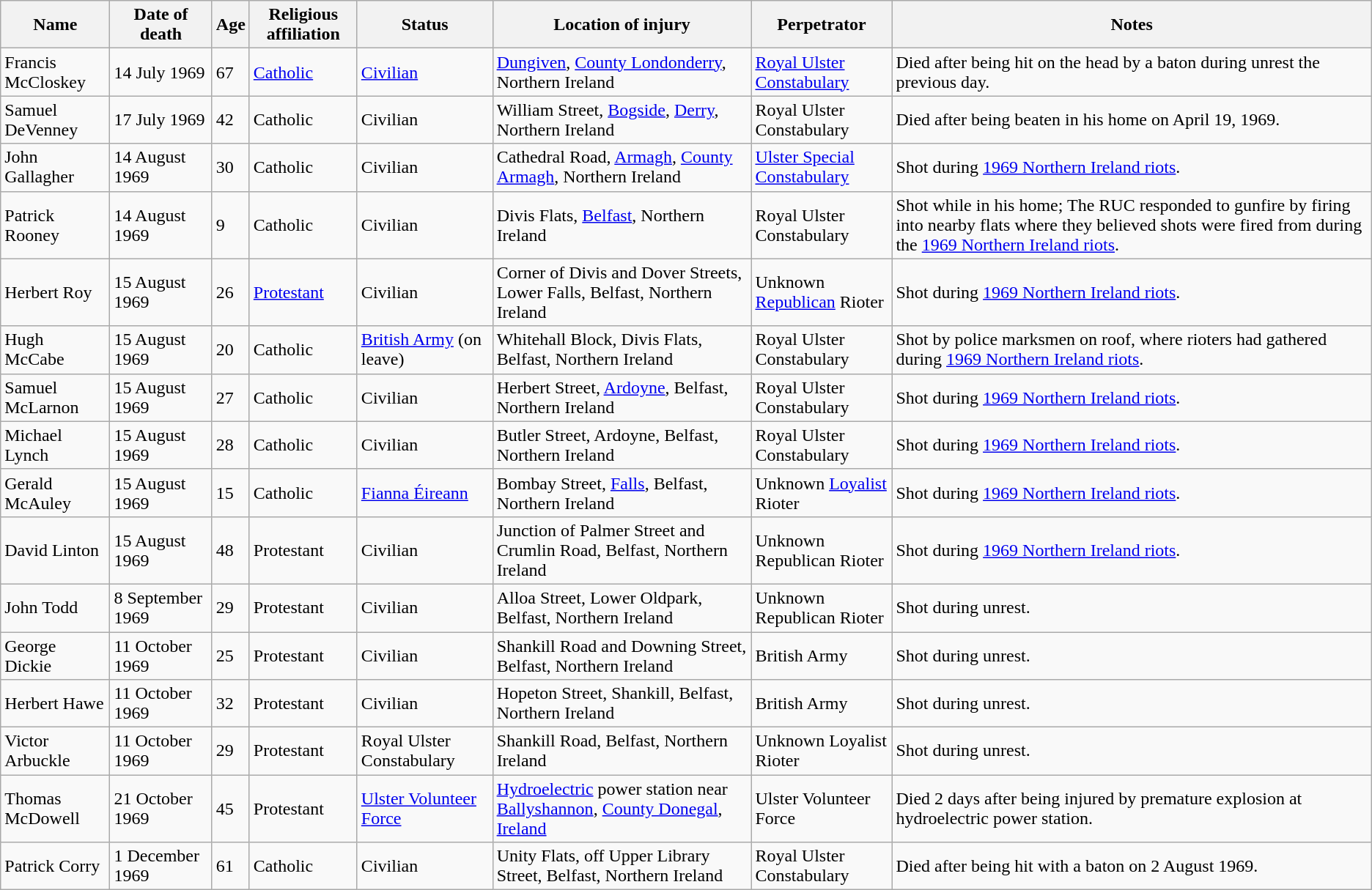<table class="wikitable sortable">
<tr>
<th>Name</th>
<th>Date of death</th>
<th>Age</th>
<th>Religious affiliation</th>
<th>Status</th>
<th>Location of injury</th>
<th>Perpetrator</th>
<th>Notes</th>
</tr>
<tr>
<td>Francis McCloskey</td>
<td>14 July 1969</td>
<td>67</td>
<td><a href='#'>Catholic</a></td>
<td><a href='#'>Civilian</a></td>
<td><a href='#'>Dungiven</a>, <a href='#'>County Londonderry</a>, Northern Ireland</td>
<td><a href='#'>Royal Ulster Constabulary</a></td>
<td>Died after being hit on the head by a baton during unrest the previous day.</td>
</tr>
<tr>
<td>Samuel DeVenney</td>
<td>17 July 1969</td>
<td>42</td>
<td>Catholic</td>
<td>Civilian</td>
<td>William Street, <a href='#'>Bogside</a>, <a href='#'>Derry</a>, Northern Ireland</td>
<td>Royal Ulster Constabulary</td>
<td>Died after being beaten in his home on April 19, 1969.</td>
</tr>
<tr>
<td>John Gallagher</td>
<td>14 August 1969</td>
<td>30</td>
<td>Catholic</td>
<td>Civilian</td>
<td>Cathedral Road, <a href='#'>Armagh</a>, <a href='#'>County Armagh</a>, Northern Ireland</td>
<td><a href='#'>Ulster Special Constabulary</a></td>
<td>Shot during <a href='#'>1969 Northern Ireland riots</a>.</td>
</tr>
<tr>
<td>Patrick Rooney</td>
<td>14 August 1969</td>
<td>9</td>
<td>Catholic</td>
<td>Civilian</td>
<td>Divis Flats, <a href='#'>Belfast</a>, Northern Ireland</td>
<td>Royal Ulster Constabulary</td>
<td>Shot while in his home; The RUC responded to gunfire by firing into nearby flats where they believed shots were fired from during the <a href='#'>1969 Northern Ireland riots</a>.</td>
</tr>
<tr>
<td>Herbert Roy</td>
<td>15 August 1969</td>
<td>26</td>
<td><a href='#'>Protestant</a></td>
<td>Civilian</td>
<td>Corner of Divis and Dover Streets, Lower Falls, Belfast, Northern Ireland</td>
<td>Unknown <a href='#'>Republican</a> Rioter</td>
<td>Shot during <a href='#'>1969 Northern Ireland riots</a>.</td>
</tr>
<tr>
<td>Hugh McCabe</td>
<td>15 August 1969</td>
<td>20</td>
<td>Catholic</td>
<td><a href='#'>British Army</a> (on leave)</td>
<td>Whitehall Block, Divis Flats, Belfast, Northern Ireland</td>
<td>Royal Ulster Constabulary</td>
<td>Shot by police marksmen on roof, where rioters had gathered during <a href='#'>1969 Northern Ireland riots</a>.</td>
</tr>
<tr>
<td>Samuel McLarnon</td>
<td>15 August 1969</td>
<td>27</td>
<td>Catholic</td>
<td>Civilian</td>
<td>Herbert Street, <a href='#'>Ardoyne</a>, Belfast, Northern Ireland</td>
<td>Royal Ulster Constabulary</td>
<td>Shot during <a href='#'>1969 Northern Ireland riots</a>.</td>
</tr>
<tr>
<td>Michael Lynch</td>
<td>15 August 1969</td>
<td>28</td>
<td>Catholic</td>
<td>Civilian</td>
<td>Butler Street, Ardoyne, Belfast, Northern Ireland</td>
<td>Royal Ulster Constabulary</td>
<td>Shot during <a href='#'>1969 Northern Ireland riots</a>.</td>
</tr>
<tr>
<td>Gerald McAuley</td>
<td>15 August 1969</td>
<td>15</td>
<td>Catholic</td>
<td><a href='#'>Fianna Éireann</a></td>
<td>Bombay Street, <a href='#'>Falls</a>, Belfast, Northern Ireland</td>
<td>Unknown <a href='#'>Loyalist</a> Rioter</td>
<td>Shot during <a href='#'>1969 Northern Ireland riots</a>.</td>
</tr>
<tr>
<td>David Linton</td>
<td>15 August 1969</td>
<td>48</td>
<td>Protestant</td>
<td>Civilian</td>
<td>Junction of Palmer Street and Crumlin Road, Belfast, Northern Ireland</td>
<td>Unknown Republican Rioter</td>
<td>Shot during <a href='#'>1969 Northern Ireland riots</a>.</td>
</tr>
<tr>
<td>John Todd</td>
<td>8 September 1969</td>
<td>29</td>
<td>Protestant</td>
<td>Civilian</td>
<td>Alloa Street, Lower Oldpark, Belfast, Northern Ireland</td>
<td>Unknown Republican Rioter</td>
<td>Shot during unrest.</td>
</tr>
<tr>
<td>George Dickie</td>
<td>11 October 1969</td>
<td>25</td>
<td>Protestant</td>
<td>Civilian</td>
<td>Shankill Road and Downing Street, Belfast, Northern Ireland</td>
<td>British Army</td>
<td>Shot during unrest.</td>
</tr>
<tr>
<td>Herbert Hawe</td>
<td>11 October 1969</td>
<td>32</td>
<td>Protestant</td>
<td>Civilian</td>
<td>Hopeton Street, Shankill, Belfast, Northern Ireland</td>
<td>British Army</td>
<td>Shot during unrest.</td>
</tr>
<tr>
<td>Victor Arbuckle</td>
<td>11 October 1969</td>
<td>29</td>
<td>Protestant</td>
<td>Royal Ulster Constabulary</td>
<td>Shankill Road, Belfast, Northern Ireland</td>
<td>Unknown Loyalist Rioter</td>
<td>Shot during unrest.</td>
</tr>
<tr>
<td>Thomas McDowell</td>
<td>21 October 1969</td>
<td>45</td>
<td>Protestant</td>
<td><a href='#'>Ulster Volunteer Force</a></td>
<td><a href='#'>Hydroelectric</a> power station near <a href='#'>Ballyshannon</a>, <a href='#'>County Donegal</a>, <a href='#'>Ireland</a></td>
<td>Ulster Volunteer Force</td>
<td>Died 2 days after being injured by premature explosion at hydroelectric power station.</td>
</tr>
<tr>
<td>Patrick Corry</td>
<td>1 December 1969</td>
<td>61</td>
<td>Catholic</td>
<td>Civilian</td>
<td>Unity Flats, off Upper Library Street, Belfast, Northern Ireland</td>
<td>Royal Ulster Constabulary</td>
<td>Died after being hit with a baton on 2 August 1969.</td>
</tr>
</table>
